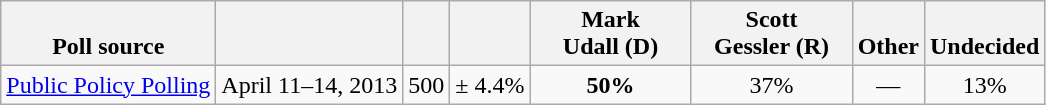<table class="wikitable" style="text-align:center">
<tr valign= bottom>
<th>Poll source</th>
<th></th>
<th></th>
<th></th>
<th style="width:100px;">Mark<br>Udall (D)</th>
<th style="width:100px;">Scott<br>Gessler (R)</th>
<th>Other</th>
<th>Undecided</th>
</tr>
<tr>
<td align=left><a href='#'>Public Policy Polling</a></td>
<td>April 11–14, 2013</td>
<td>500</td>
<td>± 4.4%</td>
<td><strong>50%</strong></td>
<td>37%</td>
<td>—</td>
<td>13%</td>
</tr>
</table>
